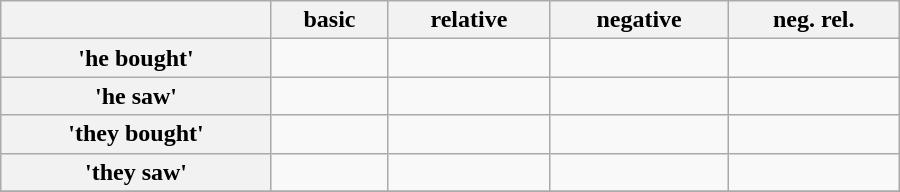<table class="wikitable" style="text-align: center; width: 600px;">
<tr>
<th></th>
<th>basic</th>
<th>relative</th>
<th>negative</th>
<th>neg. rel.</th>
</tr>
<tr>
<th>'he bought'</th>
<td></td>
<td></td>
<td></td>
<td></td>
</tr>
<tr>
<th>'he saw'</th>
<td></td>
<td></td>
<td></td>
<td></td>
</tr>
<tr>
<th>'they bought'</th>
<td></td>
<td></td>
<td></td>
<td></td>
</tr>
<tr>
<th>'they saw'</th>
<td></td>
<td></td>
<td></td>
<td></td>
</tr>
<tr>
</tr>
</table>
